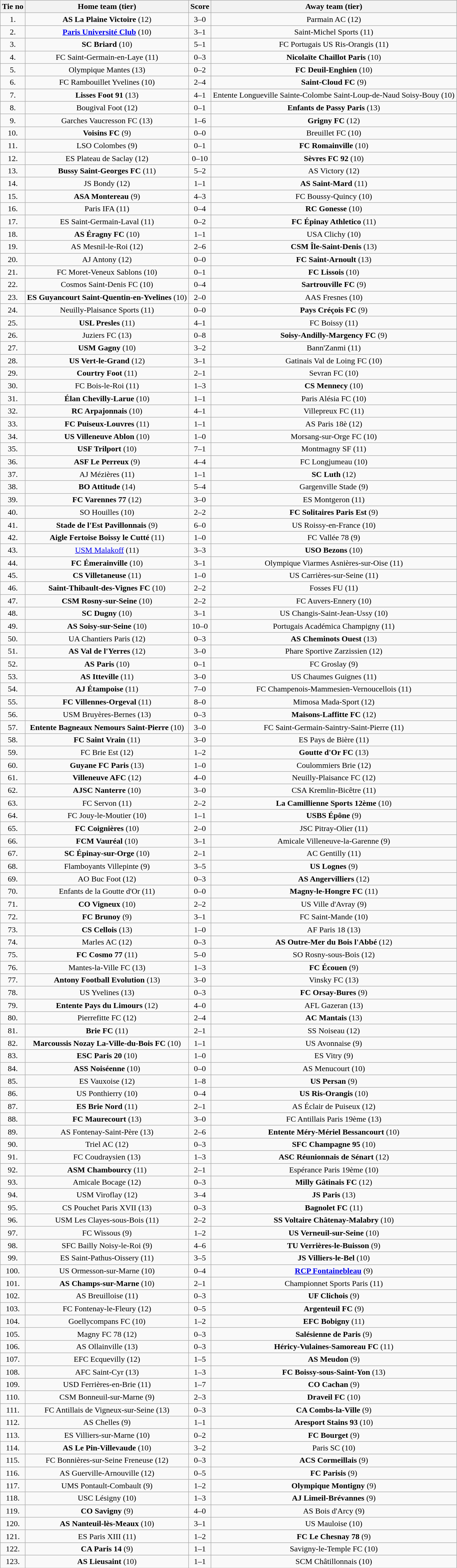<table class="wikitable" style="text-align: center">
<tr>
<th>Tie no</th>
<th>Home team (tier)</th>
<th>Score</th>
<th>Away team (tier)</th>
</tr>
<tr>
<td>1.</td>
<td><strong>AS La Plaine Victoire</strong> (12)</td>
<td>3–0</td>
<td>Parmain AC (12)</td>
</tr>
<tr>
<td>2.</td>
<td><strong><a href='#'>Paris Université Club</a></strong> (10)</td>
<td>3–1</td>
<td>Saint-Michel Sports (11)</td>
</tr>
<tr>
<td>3.</td>
<td><strong>SC Briard</strong> (10)</td>
<td>5–1</td>
<td>FC Portugais US Ris-Orangis (11)</td>
</tr>
<tr>
<td>4.</td>
<td>FC Saint-Germain-en-Laye (11)</td>
<td>0–3</td>
<td><strong>Nicolaïte Chaillot Paris</strong> (10)</td>
</tr>
<tr>
<td>5.</td>
<td>Olympique Mantes (13)</td>
<td>0–2</td>
<td><strong>FC Deuil-Enghien</strong> (10)</td>
</tr>
<tr>
<td>6.</td>
<td>FC Rambouillet Yvelines (10)</td>
<td>2–4</td>
<td><strong>Saint-Cloud FC</strong> (9)</td>
</tr>
<tr>
<td>7.</td>
<td><strong>Lisses Foot 91</strong> (13)</td>
<td>4–1</td>
<td>Entente Longueville Sainte-Colombe Saint-Loup-de-Naud Soisy-Bouy (10)</td>
</tr>
<tr>
<td>8.</td>
<td>Bougival Foot (12)</td>
<td>0–1</td>
<td><strong>Enfants de Passy Paris</strong> (13)</td>
</tr>
<tr>
<td>9.</td>
<td>Garches Vaucresson FC (13)</td>
<td>1–6</td>
<td><strong>Grigny FC</strong> (12)</td>
</tr>
<tr>
<td>10.</td>
<td><strong>Voisins FC</strong> (9)</td>
<td>0–0 </td>
<td>Breuillet FC (10)</td>
</tr>
<tr>
<td>11.</td>
<td>LSO Colombes (9)</td>
<td>0–1</td>
<td><strong>FC Romainville</strong> (10)</td>
</tr>
<tr>
<td>12.</td>
<td>ES Plateau de Saclay (12)</td>
<td>0–10</td>
<td><strong>Sèvres FC 92</strong> (10)</td>
</tr>
<tr>
<td>13.</td>
<td><strong>Bussy Saint-Georges FC</strong> (11)</td>
<td>5–2</td>
<td>AS Victory (12)</td>
</tr>
<tr>
<td>14.</td>
<td>JS Bondy (12)</td>
<td>1–1 </td>
<td><strong>AS Saint-Mard</strong> (11)</td>
</tr>
<tr>
<td>15.</td>
<td><strong>ASA Montereau</strong> (9)</td>
<td>4–3</td>
<td>FC Boussy-Quincy (10)</td>
</tr>
<tr>
<td>16.</td>
<td>Paris IFA (11)</td>
<td>0–4</td>
<td><strong>RC Gonesse</strong> (10)</td>
</tr>
<tr>
<td>17.</td>
<td>ES Saint-Germain-Laval (11)</td>
<td>0–2</td>
<td><strong>FC Épinay Athletico</strong> (11)</td>
</tr>
<tr>
<td>18.</td>
<td><strong>AS Éragny FC</strong> (10)</td>
<td>1–1 </td>
<td>USA Clichy (10)</td>
</tr>
<tr>
<td>19.</td>
<td>AS Mesnil-le-Roi (12)</td>
<td>2–6</td>
<td><strong>CSM Île-Saint-Denis</strong> (13)</td>
</tr>
<tr>
<td>20.</td>
<td>AJ Antony (12)</td>
<td>0–0 </td>
<td><strong>FC Saint-Arnoult</strong> (13)</td>
</tr>
<tr>
<td>21.</td>
<td>FC Moret-Veneux Sablons (10)</td>
<td>0–1</td>
<td><strong>FC Lissois</strong> (10)</td>
</tr>
<tr>
<td>22.</td>
<td>Cosmos Saint-Denis FC (10)</td>
<td>0–4</td>
<td><strong>Sartrouville FC</strong> (9)</td>
</tr>
<tr>
<td>23.</td>
<td><strong>ES Guyancourt Saint-Quentin-en-Yvelines</strong> (10)</td>
<td>2–0</td>
<td>AAS Fresnes (10)</td>
</tr>
<tr>
<td>24.</td>
<td>Neuilly-Plaisance Sports (11)</td>
<td>0–0 </td>
<td><strong>Pays Créçois FC</strong> (9)</td>
</tr>
<tr>
<td>25.</td>
<td><strong>USL Presles</strong> (11)</td>
<td>4–1</td>
<td>FC Boissy (11)</td>
</tr>
<tr>
<td>26.</td>
<td>Juziers FC (13)</td>
<td>0–8</td>
<td><strong>Soisy-Andilly-Margency FC</strong> (9)</td>
</tr>
<tr>
<td>27.</td>
<td><strong>USM Gagny</strong> (10)</td>
<td>3–2</td>
<td>Bann'Zanmi (11)</td>
</tr>
<tr>
<td>28.</td>
<td><strong>US Vert-le-Grand</strong> (12)</td>
<td>3–1</td>
<td>Gatinais Val de Loing FC (10)</td>
</tr>
<tr>
<td>29.</td>
<td><strong>Courtry Foot</strong> (11)</td>
<td>2–1</td>
<td>Sevran FC (10)</td>
</tr>
<tr>
<td>30.</td>
<td>FC Bois-le-Roi (11)</td>
<td>1–3</td>
<td><strong>CS Mennecy</strong> (10)</td>
</tr>
<tr>
<td>31.</td>
<td><strong>Élan Chevilly-Larue</strong> (10)</td>
<td>1–1 </td>
<td>Paris Alésia FC (10)</td>
</tr>
<tr>
<td>32.</td>
<td><strong>RC Arpajonnais</strong> (10)</td>
<td>4–1</td>
<td>Villepreux FC (11)</td>
</tr>
<tr>
<td>33.</td>
<td><strong>FC Puiseux-Louvres</strong> (11)</td>
<td>1–1 </td>
<td>AS Paris 18è (12)</td>
</tr>
<tr>
<td>34.</td>
<td><strong>US Villeneuve Ablon</strong> (10)</td>
<td>1–0</td>
<td>Morsang-sur-Orge FC (10)</td>
</tr>
<tr>
<td>35.</td>
<td><strong>USF Trilport</strong> (10)</td>
<td>7–1</td>
<td>Montmagny SF (11)</td>
</tr>
<tr>
<td>36.</td>
<td><strong>ASF Le Perreux</strong> (9)</td>
<td>4–4 </td>
<td>FC Longjumeau (10)</td>
</tr>
<tr>
<td>37.</td>
<td>AJ Mézières (11)</td>
<td>1–1 </td>
<td><strong>SC Luth</strong> (12)</td>
</tr>
<tr>
<td>38.</td>
<td><strong>BO Attitude</strong> (14)</td>
<td>5–4</td>
<td>Gargenville Stade (9)</td>
</tr>
<tr>
<td>39.</td>
<td><strong>FC Varennes 77</strong> (12)</td>
<td>3–0</td>
<td>ES Montgeron (11)</td>
</tr>
<tr>
<td>40.</td>
<td>SO Houilles (10)</td>
<td>2–2 </td>
<td><strong>FC Solitaires Paris Est</strong> (9)</td>
</tr>
<tr>
<td>41.</td>
<td><strong>Stade de l'Est Pavillonnais</strong> (9)</td>
<td>6–0</td>
<td>US Roissy-en-France (10)</td>
</tr>
<tr>
<td>42.</td>
<td><strong>Aigle Fertoise Boissy le Cutté</strong> (11)</td>
<td>1–0</td>
<td>FC Vallée 78 (9)</td>
</tr>
<tr>
<td>43.</td>
<td><a href='#'>USM Malakoff</a> (11)</td>
<td>3–3 </td>
<td><strong>USO Bezons</strong> (10)</td>
</tr>
<tr>
<td>44.</td>
<td><strong>FC Émerainville</strong> (10)</td>
<td>3–1</td>
<td>Olympique Viarmes Asnières-sur-Oise (11)</td>
</tr>
<tr>
<td>45.</td>
<td><strong>CS Villetaneuse</strong> (11)</td>
<td>1–0</td>
<td>US Carrières-sur-Seine (11)</td>
</tr>
<tr>
<td>46.</td>
<td><strong>Saint-Thibault-des-Vignes FC</strong> (10)</td>
<td>2–2 </td>
<td>Fosses FU (11)</td>
</tr>
<tr>
<td>47.</td>
<td><strong>CSM Rosny-sur-Seine</strong> (10)</td>
<td>2–2 </td>
<td>FC Auvers-Ennery (10)</td>
</tr>
<tr>
<td>48.</td>
<td><strong>SC Dugny</strong> (10)</td>
<td>3–1</td>
<td>US Changis-Saint-Jean-Ussy (10)</td>
</tr>
<tr>
<td>49.</td>
<td><strong>AS Soisy-sur-Seine</strong> (10)</td>
<td>10–0</td>
<td>Portugais Académica Champigny (11)</td>
</tr>
<tr>
<td>50.</td>
<td>UA Chantiers Paris (12)</td>
<td>0–3</td>
<td><strong>AS Cheminots Ouest</strong> (13)</td>
</tr>
<tr>
<td>51.</td>
<td><strong>AS Val de l'Yerres</strong> (12)</td>
<td>3–0</td>
<td>Phare Sportive Zarzissien (12)</td>
</tr>
<tr>
<td>52.</td>
<td><strong>AS Paris</strong> (10)</td>
<td>0–1</td>
<td>FC Groslay (9)</td>
</tr>
<tr>
<td>53.</td>
<td><strong>AS Itteville</strong> (11)</td>
<td>3–0</td>
<td>US Chaumes Guignes (11)</td>
</tr>
<tr>
<td>54.</td>
<td><strong>AJ Étampoise</strong> (11)</td>
<td>7–0</td>
<td>FC Champenois-Mammesien-Vernoucellois (11)</td>
</tr>
<tr>
<td>55.</td>
<td><strong>FC Villennes-Orgeval</strong> (11)</td>
<td>8–0</td>
<td>Mimosa Mada-Sport (12)</td>
</tr>
<tr>
<td>56.</td>
<td>USM Bruyères-Bernes (13)</td>
<td>0–3</td>
<td><strong>Maisons-Laffitte FC</strong> (12)</td>
</tr>
<tr>
<td>57.</td>
<td><strong>Entente Bagneaux Nemours Saint-Pierre</strong> (10)</td>
<td>3–0</td>
<td>FC Saint-Germain-Saintry-Saint-Pierre (11)</td>
</tr>
<tr>
<td>58.</td>
<td><strong>FC Saint Vrain</strong> (11)</td>
<td>3–0</td>
<td>ES Pays de Bière (11)</td>
</tr>
<tr>
<td>59.</td>
<td>FC Brie Est (12)</td>
<td>1–2</td>
<td><strong>Goutte d'Or FC</strong> (13)</td>
</tr>
<tr>
<td>60.</td>
<td><strong>Guyane FC Paris</strong> (13)</td>
<td>1–0</td>
<td>Coulommiers Brie (12)</td>
</tr>
<tr>
<td>61.</td>
<td><strong>Villeneuve AFC</strong> (12)</td>
<td>4–0</td>
<td>Neuilly-Plaisance FC (12)</td>
</tr>
<tr>
<td>62.</td>
<td><strong>AJSC Nanterre</strong> (10)</td>
<td>3–0</td>
<td>CSA Kremlin-Bicêtre (11)</td>
</tr>
<tr>
<td>63.</td>
<td>FC Servon (11)</td>
<td>2–2 </td>
<td><strong>La Camillienne Sports 12ème</strong> (10)</td>
</tr>
<tr>
<td>64.</td>
<td>FC Jouy-le-Moutier (10)</td>
<td>1–1 </td>
<td><strong>USBS Épône</strong> (9)</td>
</tr>
<tr>
<td>65.</td>
<td><strong>FC Coignières</strong> (10)</td>
<td>2–0</td>
<td>JSC Pitray-Olier (11)</td>
</tr>
<tr>
<td>66.</td>
<td><strong>FCM Vauréal</strong> (10)</td>
<td>3–1</td>
<td>Amicale Villeneuve-la-Garenne (9)</td>
</tr>
<tr>
<td>67.</td>
<td><strong>SC Épinay-sur-Orge</strong> (10)</td>
<td>2–1</td>
<td>AC Gentilly (11)</td>
</tr>
<tr>
<td>68.</td>
<td>Flamboyants Villepinte (9)</td>
<td>3–5</td>
<td><strong>US Lognes</strong> (9)</td>
</tr>
<tr>
<td>69.</td>
<td>AO Buc Foot (12)</td>
<td>0–3</td>
<td><strong>AS Angervilliers</strong> (12)</td>
</tr>
<tr>
<td>70.</td>
<td>Enfants de la Goutte d'Or (11)</td>
<td>0–0 </td>
<td><strong>Magny-le-Hongre FC</strong> (11)</td>
</tr>
<tr>
<td>71.</td>
<td><strong>CO Vigneux</strong> (10)</td>
<td>2–2 </td>
<td>US Ville d'Avray (9)</td>
</tr>
<tr>
<td>72.</td>
<td><strong>FC Brunoy</strong> (9)</td>
<td>3–1</td>
<td>FC Saint-Mande (10)</td>
</tr>
<tr>
<td>73.</td>
<td><strong>CS Cellois</strong> (13)</td>
<td>1–0</td>
<td>AF Paris 18 (13)</td>
</tr>
<tr>
<td>74.</td>
<td>Marles AC (12)</td>
<td>0–3</td>
<td><strong>AS Outre-Mer du Bois l'Abbé</strong> (12)</td>
</tr>
<tr>
<td>75.</td>
<td><strong>FC Cosmo 77</strong> (11)</td>
<td>5–0</td>
<td>SO Rosny-sous-Bois (12)</td>
</tr>
<tr>
<td>76.</td>
<td>Mantes-la-Ville FC (13)</td>
<td>1–3</td>
<td><strong>FC Écouen</strong> (9)</td>
</tr>
<tr>
<td>77.</td>
<td><strong>Antony Football Evolution</strong> (13)</td>
<td>3–0</td>
<td>Vinsky FC (13)</td>
</tr>
<tr>
<td>78.</td>
<td>US Yvelines (13)</td>
<td>0–3</td>
<td><strong>FC Orsay-Bures</strong> (9)</td>
</tr>
<tr>
<td>79.</td>
<td><strong>Entente Pays du Limours</strong> (12)</td>
<td>4–0</td>
<td>AFL Gazeran (13)</td>
</tr>
<tr>
<td>80.</td>
<td>Pierrefitte FC (12)</td>
<td>2–4</td>
<td><strong>AC Mantais</strong> (13)</td>
</tr>
<tr>
<td>81.</td>
<td><strong>Brie FC</strong> (11)</td>
<td>2–1</td>
<td>SS Noiseau (12)</td>
</tr>
<tr>
<td>82.</td>
<td><strong>Marcoussis Nozay La-Ville-du-Bois FC</strong> (10)</td>
<td>1–1 </td>
<td>US Avonnaise (9)</td>
</tr>
<tr>
<td>83.</td>
<td><strong>ESC Paris 20</strong> (10)</td>
<td>1–0</td>
<td>ES Vitry (9)</td>
</tr>
<tr>
<td>84.</td>
<td><strong>ASS Noiséenne</strong> (10)</td>
<td>0–0 </td>
<td>AS Menucourt (10)</td>
</tr>
<tr>
<td>85.</td>
<td>ES Vauxoise (12)</td>
<td>1–8</td>
<td><strong>US Persan</strong> (9)</td>
</tr>
<tr>
<td>86.</td>
<td>US Ponthierry (10)</td>
<td>0–4</td>
<td><strong>US Ris-Orangis</strong> (10)</td>
</tr>
<tr>
<td>87.</td>
<td><strong>ES Brie Nord</strong> (11)</td>
<td>2–1</td>
<td>AS Éclair de Puiseux (12)</td>
</tr>
<tr>
<td>88.</td>
<td><strong>FC Maurecourt</strong> (13)</td>
<td>3–0</td>
<td>FC Antillais Paris 19ème (13)</td>
</tr>
<tr>
<td>89.</td>
<td>AS Fontenay-Saint-Père (13)</td>
<td>2–6</td>
<td><strong>Entente Méry-Mériel Bessancourt</strong> (10)</td>
</tr>
<tr>
<td>90.</td>
<td>Triel AC (12)</td>
<td>0–3</td>
<td><strong>SFC Champagne 95</strong> (10)</td>
</tr>
<tr>
<td>91.</td>
<td>FC Coudraysien (13)</td>
<td>1–3</td>
<td><strong>ASC Réunionnais de Sénart</strong> (12)</td>
</tr>
<tr>
<td>92.</td>
<td><strong>ASM Chambourcy</strong> (11)</td>
<td>2–1</td>
<td>Espérance Paris 19ème (10)</td>
</tr>
<tr>
<td>93.</td>
<td>Amicale Bocage (12)</td>
<td>0–3</td>
<td><strong>Milly Gâtinais FC</strong> (12)</td>
</tr>
<tr>
<td>94.</td>
<td>USM Viroflay (12)</td>
<td>3–4</td>
<td><strong>JS Paris</strong> (13)</td>
</tr>
<tr>
<td>95.</td>
<td>CS Pouchet Paris XVII (13)</td>
<td>0–3</td>
<td><strong>Bagnolet FC</strong> (11)</td>
</tr>
<tr>
<td>96.</td>
<td>USM Les Clayes-sous-Bois (11)</td>
<td>2–2 </td>
<td><strong>SS Voltaire Châtenay-Malabry</strong> (10)</td>
</tr>
<tr>
<td>97.</td>
<td>FC Wissous (9)</td>
<td>1–2</td>
<td><strong>US Verneuil-sur-Seine</strong> (10)</td>
</tr>
<tr>
<td>98.</td>
<td>SFC Bailly Noisy-le-Roi (9)</td>
<td>4–6</td>
<td><strong>TU Verrières-le-Buisson</strong> (9)</td>
</tr>
<tr>
<td>99.</td>
<td>ES Saint-Pathus-Oissery (11)</td>
<td>3–5</td>
<td><strong>JS Villiers-le-Bel</strong> (10)</td>
</tr>
<tr>
<td>100.</td>
<td>US Ormesson-sur-Marne (10)</td>
<td>0–4</td>
<td><strong><a href='#'>RCP Fontainebleau</a></strong> (9)</td>
</tr>
<tr>
<td>101.</td>
<td><strong>AS Champs-sur-Marne</strong> (10)</td>
<td>2–1</td>
<td>Championnet Sports Paris (11)</td>
</tr>
<tr>
<td>102.</td>
<td>AS Breuilloise (11)</td>
<td>0–3</td>
<td><strong>UF Clichois</strong> (9)</td>
</tr>
<tr>
<td>103.</td>
<td>FC Fontenay-le-Fleury (12)</td>
<td>0–5</td>
<td><strong>Argenteuil FC</strong> (9)</td>
</tr>
<tr>
<td>104.</td>
<td>Goellycompans FC (10)</td>
<td>1–2</td>
<td><strong>EFC Bobigny</strong> (11)</td>
</tr>
<tr>
<td>105.</td>
<td>Magny FC 78 (12)</td>
<td>0–3</td>
<td><strong>Salésienne de Paris</strong> (9)</td>
</tr>
<tr>
<td>106.</td>
<td>AS Ollainville (13)</td>
<td>0–3</td>
<td><strong>Héricy-Vulaines-Samoreau FC</strong> (11)</td>
</tr>
<tr>
<td>107.</td>
<td>EFC Ecquevilly (12)</td>
<td>1–5</td>
<td><strong>AS Meudon</strong> (9)</td>
</tr>
<tr>
<td>108.</td>
<td>AFC Saint-Cyr (13)</td>
<td>1–3</td>
<td><strong>FC Boissy-sous-Saint-Yon</strong> (13)</td>
</tr>
<tr>
<td>109.</td>
<td>USD Ferrières-en-Brie (11)</td>
<td>1–7</td>
<td><strong>CO Cachan</strong> (9)</td>
</tr>
<tr>
<td>110.</td>
<td>CSM Bonneuil-sur-Marne (9)</td>
<td>2–3</td>
<td><strong>Draveil FC</strong> (10)</td>
</tr>
<tr>
<td>111.</td>
<td>FC Antillais de Vigneux-sur-Seine (13)</td>
<td>0–3</td>
<td><strong>CA Combs-la-Ville</strong> (9)</td>
</tr>
<tr>
<td>112.</td>
<td>AS Chelles (9)</td>
<td>1–1 </td>
<td><strong>Aresport Stains 93</strong> (10)</td>
</tr>
<tr>
<td>113.</td>
<td>ES Villiers-sur-Marne (10)</td>
<td>0–2</td>
<td><strong>FC Bourget</strong> (9)</td>
</tr>
<tr>
<td>114.</td>
<td><strong>AS Le Pin-Villevaude</strong> (10)</td>
<td>3–2</td>
<td>Paris SC (10)</td>
</tr>
<tr>
<td>115.</td>
<td>FC Bonnières-sur-Seine Freneuse (12)</td>
<td>0–3</td>
<td><strong>ACS Cormeillais</strong> (9)</td>
</tr>
<tr>
<td>116.</td>
<td>AS Guerville-Arnouville (12)</td>
<td>0–5</td>
<td><strong>FC Parisis</strong> (9)</td>
</tr>
<tr>
<td>117.</td>
<td>UMS Pontault-Combault (9)</td>
<td>1–2</td>
<td><strong>Olympique Montigny</strong> (9)</td>
</tr>
<tr>
<td>118.</td>
<td>USC Lésigny (10)</td>
<td>1–3</td>
<td><strong>AJ Limeil-Brévannes</strong> (9)</td>
</tr>
<tr>
<td>119.</td>
<td><strong>CO Savigny</strong> (9)</td>
<td>4–0</td>
<td>AS Bois d'Arcy (9)</td>
</tr>
<tr>
<td>120.</td>
<td><strong>AS Nanteuil-lès-Meaux</strong> (10)</td>
<td>3–1</td>
<td>US Mauloise (10)</td>
</tr>
<tr>
<td>121.</td>
<td>ES Paris XIII (11)</td>
<td>1–2</td>
<td><strong>FC Le Chesnay 78</strong> (9)</td>
</tr>
<tr>
<td>122.</td>
<td><strong>CA Paris 14</strong> (9)</td>
<td>1–1 </td>
<td>Savigny-le-Temple FC (10)</td>
</tr>
<tr>
<td>123.</td>
<td><strong>AS Lieusaint</strong> (10)</td>
<td>1–1 </td>
<td>SCM Châtillonnais (10)</td>
</tr>
</table>
